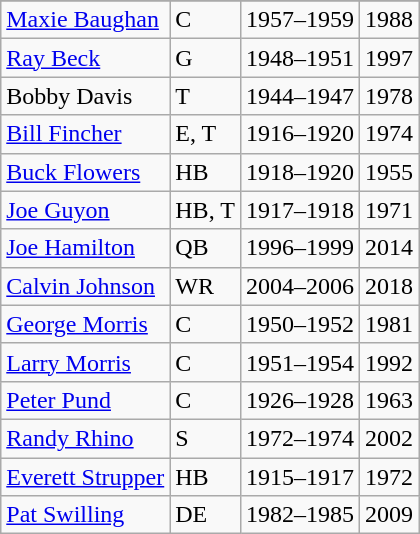<table class="wikitable">
<tr>
</tr>
<tr>
<td><a href='#'>Maxie Baughan</a></td>
<td>C</td>
<td>1957–1959</td>
<td>1988</td>
</tr>
<tr>
<td><a href='#'>Ray Beck</a></td>
<td>G</td>
<td>1948–1951</td>
<td>1997</td>
</tr>
<tr>
<td>Bobby Davis</td>
<td>T</td>
<td>1944–1947</td>
<td>1978</td>
</tr>
<tr>
<td><a href='#'>Bill Fincher</a></td>
<td>E, T</td>
<td>1916–1920</td>
<td>1974</td>
</tr>
<tr>
<td><a href='#'>Buck Flowers</a></td>
<td>HB</td>
<td>1918–1920</td>
<td>1955</td>
</tr>
<tr>
<td><a href='#'>Joe Guyon</a></td>
<td>HB, T</td>
<td>1917–1918</td>
<td>1971</td>
</tr>
<tr>
<td><a href='#'>Joe Hamilton</a></td>
<td>QB</td>
<td>1996–1999</td>
<td>2014</td>
</tr>
<tr>
<td><a href='#'>Calvin Johnson</a></td>
<td>WR</td>
<td>2004–2006</td>
<td>2018</td>
</tr>
<tr>
<td><a href='#'>George Morris</a></td>
<td>C</td>
<td>1950–1952</td>
<td>1981</td>
</tr>
<tr>
<td><a href='#'>Larry Morris</a></td>
<td>C</td>
<td>1951–1954</td>
<td>1992</td>
</tr>
<tr>
<td><a href='#'>Peter Pund</a></td>
<td>C</td>
<td>1926–1928</td>
<td>1963</td>
</tr>
<tr>
<td><a href='#'>Randy Rhino</a></td>
<td>S</td>
<td>1972–1974</td>
<td>2002</td>
</tr>
<tr>
<td><a href='#'>Everett Strupper</a></td>
<td>HB</td>
<td>1915–1917</td>
<td>1972</td>
</tr>
<tr>
<td><a href='#'>Pat Swilling</a></td>
<td>DE</td>
<td>1982–1985</td>
<td>2009</td>
</tr>
</table>
